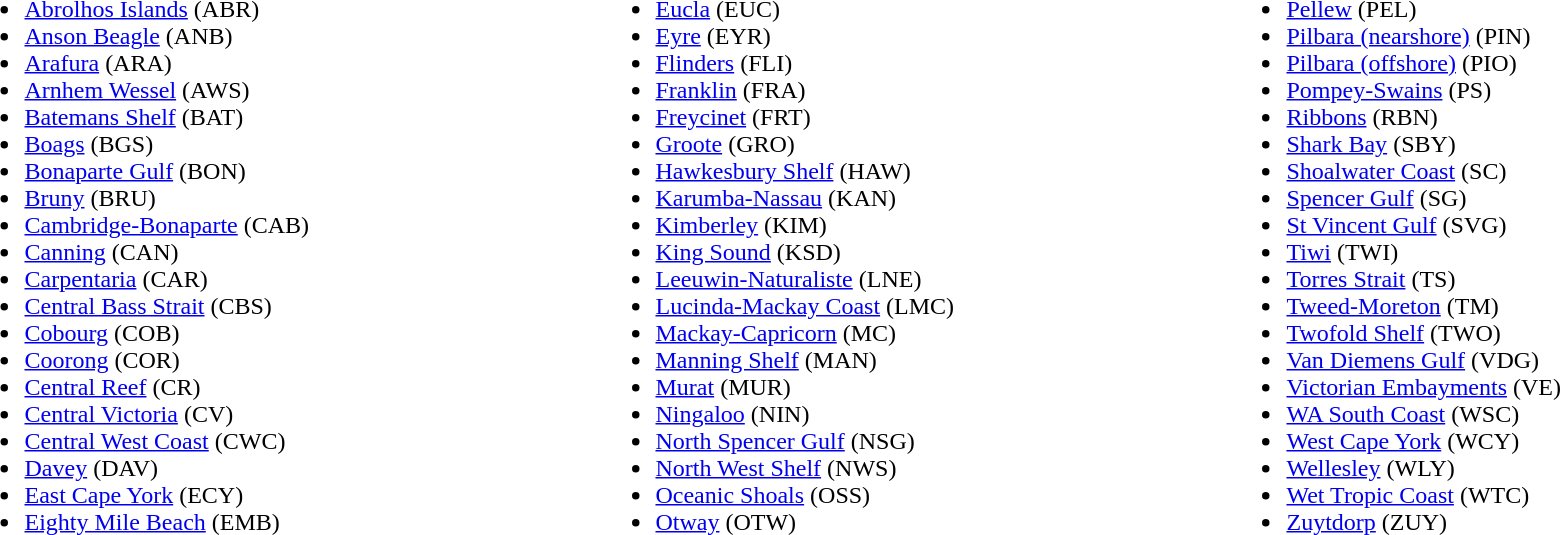<table style="width:100%;">
<tr valign="top">
<td style="width:33%;"><br><ul><li><a href='#'>Abrolhos Islands</a> (ABR)</li><li><a href='#'>Anson Beagle</a> (ANB)</li><li><a href='#'>Arafura</a> (ARA)</li><li><a href='#'>Arnhem Wessel</a> (AWS)</li><li><a href='#'>Batemans Shelf</a> (BAT)</li><li><a href='#'>Boags</a> (BGS)</li><li><a href='#'>Bonaparte Gulf</a> (BON)</li><li><a href='#'>Bruny</a> (BRU)</li><li><a href='#'>Cambridge-Bonaparte</a> (CAB)</li><li><a href='#'>Canning</a> (CAN)</li><li><a href='#'>Carpentaria</a> (CAR)</li><li><a href='#'>Central Bass Strait</a> (CBS)</li><li><a href='#'>Cobourg</a> (COB)</li><li><a href='#'>Coorong</a> (COR)</li><li><a href='#'>Central Reef</a> (CR)</li><li><a href='#'>Central Victoria</a> (CV)</li><li><a href='#'>Central West Coast</a> (CWC)</li><li><a href='#'>Davey</a> (DAV)</li><li><a href='#'>East Cape York</a> (ECY)</li><li><a href='#'>Eighty Mile Beach</a> (EMB)</li></ul></td>
<td style="width:33%;"><br><ul><li><a href='#'>Eucla</a> (EUC)</li><li><a href='#'>Eyre</a> (EYR)</li><li><a href='#'>Flinders</a> (FLI)</li><li><a href='#'>Franklin</a> (FRA)</li><li><a href='#'>Freycinet</a> (FRT)</li><li><a href='#'>Groote</a> (GRO)</li><li><a href='#'>Hawkesbury Shelf</a> (HAW)</li><li><a href='#'>Karumba-Nassau</a> (KAN)</li><li><a href='#'>Kimberley</a> (KIM)</li><li><a href='#'>King Sound</a> (KSD)</li><li><a href='#'>Leeuwin-Naturaliste</a> (LNE)</li><li><a href='#'>Lucinda-Mackay Coast</a> (LMC)</li><li><a href='#'>Mackay-Capricorn</a> (MC)</li><li><a href='#'>Manning Shelf</a> (MAN)</li><li><a href='#'>Murat</a> (MUR)</li><li><a href='#'>Ningaloo</a> (NIN)</li><li><a href='#'>North Spencer Gulf</a> (NSG)</li><li><a href='#'>North West Shelf</a> (NWS)</li><li><a href='#'>Oceanic Shoals</a> (OSS)</li><li><a href='#'>Otway</a> (OTW)</li></ul></td>
<td style="width:33%;"><br><ul><li><a href='#'>Pellew</a> (PEL)</li><li><a href='#'>Pilbara (nearshore)</a> (PIN)</li><li><a href='#'>Pilbara (offshore)</a> (PIO)</li><li><a href='#'>Pompey-Swains</a> (PS)</li><li><a href='#'>Ribbons</a> (RBN)</li><li><a href='#'>Shark Bay</a> (SBY)</li><li><a href='#'>Shoalwater Coast</a> (SC)</li><li><a href='#'>Spencer Gulf</a> (SG)</li><li><a href='#'>St Vincent Gulf</a> (SVG)</li><li><a href='#'>Tiwi</a> (TWI)</li><li><a href='#'>Torres Strait</a> (TS)</li><li><a href='#'>Tweed-Moreton</a> (TM)</li><li><a href='#'>Twofold Shelf</a> (TWO)</li><li><a href='#'>Van Diemens Gulf</a> (VDG)</li><li><a href='#'>Victorian Embayments</a> (VE)</li><li><a href='#'>WA South Coast</a> (WSC)</li><li><a href='#'>West Cape York</a> (WCY)</li><li><a href='#'>Wellesley</a> (WLY)</li><li><a href='#'>Wet Tropic Coast</a> (WTC)</li><li><a href='#'>Zuytdorp</a> (ZUY)</li></ul></td>
</tr>
</table>
